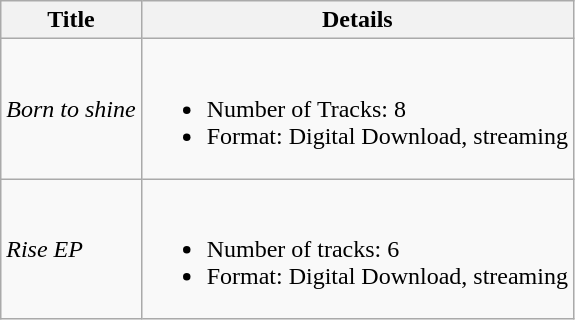<table class="wikitable">
<tr>
<th>Title</th>
<th>Details</th>
</tr>
<tr>
<td><em>Born to shine</em></td>
<td><br><ul><li>Number of Tracks: 8</li><li>Format: Digital Download, streaming</li></ul></td>
</tr>
<tr>
<td><em>Rise EP</em></td>
<td><br><ul><li>Number of tracks: 6</li><li>Format: Digital Download, streaming</li></ul></td>
</tr>
</table>
